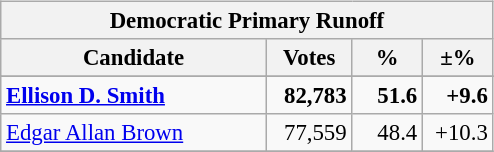<table class="wikitable" align="left" style="margin: 1em 1em 1em 0; font-size: 95%;">
<tr>
<th colspan="4">Democratic Primary Runoff</th>
</tr>
<tr>
<th colspan="1" style="width: 170px">Candidate</th>
<th style="width: 50px">Votes</th>
<th style="width: 40px">%</th>
<th style="width: 40px">±%</th>
</tr>
<tr>
</tr>
<tr>
<td><strong><a href='#'>Ellison D. Smith</a></strong></td>
<td align="right"><strong>82,783</strong></td>
<td align="right"><strong>51.6</strong></td>
<td align="right"><strong>+9.6</strong></td>
</tr>
<tr>
<td><a href='#'>Edgar Allan Brown</a></td>
<td align="right">77,559</td>
<td align="right">48.4</td>
<td align="right">+10.3</td>
</tr>
<tr>
</tr>
</table>
